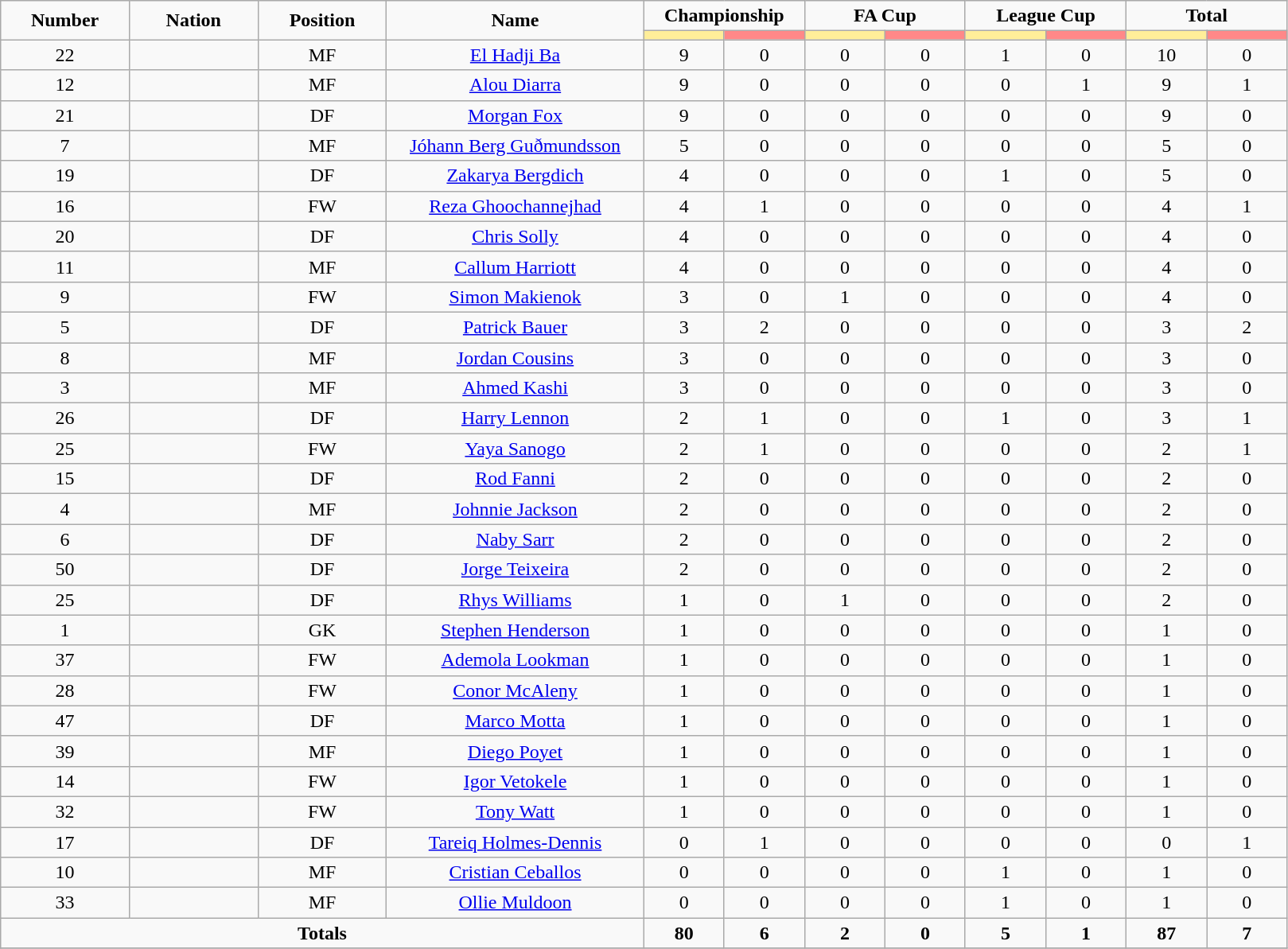<table class="wikitable" style="text-align:center;">
<tr style="text-align:center;">
<td rowspan="2"  style="width:10%; "><strong>Number</strong></td>
<td rowspan="2"  style="width:10%; "><strong>Nation</strong></td>
<td rowspan="2"  style="width:10%; "><strong>Position</strong></td>
<td rowspan="2"  style="width:20%; "><strong>Name</strong></td>
<td colspan="2"><strong>Championship</strong></td>
<td colspan="2"><strong>FA Cup</strong></td>
<td colspan="2"><strong>League Cup</strong></td>
<td colspan="2"><strong>Total</strong></td>
</tr>
<tr>
<th style="width:60px; background:#fe9;"></th>
<th style="width:60px; background:#ff8888;"></th>
<th style="width:60px; background:#fe9;"></th>
<th style="width:60px; background:#ff8888;"></th>
<th style="width:60px; background:#fe9;"></th>
<th style="width:60px; background:#ff8888;"></th>
<th style="width:60px; background:#fe9;"></th>
<th style="width:60px; background:#ff8888;"></th>
</tr>
<tr>
<td>22</td>
<td></td>
<td>MF</td>
<td><a href='#'>El Hadji Ba</a></td>
<td>9</td>
<td>0</td>
<td>0</td>
<td>0</td>
<td>1</td>
<td>0</td>
<td>10</td>
<td>0</td>
</tr>
<tr>
<td>12</td>
<td></td>
<td>MF</td>
<td><a href='#'>Alou Diarra</a></td>
<td>9</td>
<td>0</td>
<td>0</td>
<td>0</td>
<td>0</td>
<td>1</td>
<td>9</td>
<td>1</td>
</tr>
<tr>
<td>21</td>
<td></td>
<td>DF</td>
<td><a href='#'>Morgan Fox</a></td>
<td>9</td>
<td>0</td>
<td>0</td>
<td>0</td>
<td>0</td>
<td>0</td>
<td>9</td>
<td>0</td>
</tr>
<tr>
<td>7</td>
<td></td>
<td>MF</td>
<td><a href='#'>Jóhann Berg Guðmundsson</a></td>
<td>5</td>
<td>0</td>
<td>0</td>
<td>0</td>
<td>0</td>
<td>0</td>
<td>5</td>
<td>0</td>
</tr>
<tr>
<td>19</td>
<td></td>
<td>DF</td>
<td><a href='#'>Zakarya Bergdich</a></td>
<td>4</td>
<td>0</td>
<td>0</td>
<td>0</td>
<td>1</td>
<td>0</td>
<td>5</td>
<td>0</td>
</tr>
<tr>
<td>16</td>
<td></td>
<td>FW</td>
<td><a href='#'>Reza Ghoochannejhad</a></td>
<td>4</td>
<td>1</td>
<td>0</td>
<td>0</td>
<td>0</td>
<td>0</td>
<td>4</td>
<td>1</td>
</tr>
<tr>
<td>20</td>
<td></td>
<td>DF</td>
<td><a href='#'>Chris Solly</a></td>
<td>4</td>
<td>0</td>
<td>0</td>
<td>0</td>
<td>0</td>
<td>0</td>
<td>4</td>
<td>0</td>
</tr>
<tr>
<td>11</td>
<td></td>
<td>MF</td>
<td><a href='#'>Callum Harriott</a></td>
<td>4</td>
<td>0</td>
<td>0</td>
<td>0</td>
<td>0</td>
<td>0</td>
<td>4</td>
<td>0</td>
</tr>
<tr>
<td>9</td>
<td></td>
<td>FW</td>
<td><a href='#'>Simon Makienok</a></td>
<td>3</td>
<td>0</td>
<td>1</td>
<td>0</td>
<td>0</td>
<td>0</td>
<td>4</td>
<td>0</td>
</tr>
<tr>
<td>5</td>
<td></td>
<td>DF</td>
<td><a href='#'>Patrick Bauer</a></td>
<td>3</td>
<td>2</td>
<td>0</td>
<td>0</td>
<td>0</td>
<td>0</td>
<td>3</td>
<td>2</td>
</tr>
<tr>
<td>8</td>
<td></td>
<td>MF</td>
<td><a href='#'>Jordan Cousins</a></td>
<td>3</td>
<td>0</td>
<td>0</td>
<td>0</td>
<td>0</td>
<td>0</td>
<td>3</td>
<td>0</td>
</tr>
<tr>
<td>3</td>
<td></td>
<td>MF</td>
<td><a href='#'>Ahmed Kashi</a></td>
<td>3</td>
<td>0</td>
<td>0</td>
<td>0</td>
<td>0</td>
<td>0</td>
<td>3</td>
<td>0</td>
</tr>
<tr>
<td>26</td>
<td></td>
<td>DF</td>
<td><a href='#'>Harry Lennon</a></td>
<td>2</td>
<td>1</td>
<td>0</td>
<td>0</td>
<td>1</td>
<td>0</td>
<td>3</td>
<td>1</td>
</tr>
<tr>
<td>25</td>
<td></td>
<td>FW</td>
<td><a href='#'>Yaya Sanogo</a></td>
<td>2</td>
<td>1</td>
<td>0</td>
<td>0</td>
<td>0</td>
<td>0</td>
<td>2</td>
<td>1</td>
</tr>
<tr>
<td>15</td>
<td></td>
<td>DF</td>
<td><a href='#'>Rod Fanni</a></td>
<td>2</td>
<td>0</td>
<td>0</td>
<td>0</td>
<td>0</td>
<td>0</td>
<td>2</td>
<td>0</td>
</tr>
<tr>
<td>4</td>
<td></td>
<td>MF</td>
<td><a href='#'>Johnnie Jackson</a></td>
<td>2</td>
<td>0</td>
<td>0</td>
<td>0</td>
<td>0</td>
<td>0</td>
<td>2</td>
<td>0</td>
</tr>
<tr>
<td>6</td>
<td></td>
<td>DF</td>
<td><a href='#'>Naby Sarr</a></td>
<td>2</td>
<td>0</td>
<td>0</td>
<td>0</td>
<td>0</td>
<td>0</td>
<td>2</td>
<td>0</td>
</tr>
<tr>
<td>50</td>
<td></td>
<td>DF</td>
<td><a href='#'>Jorge Teixeira</a></td>
<td>2</td>
<td>0</td>
<td>0</td>
<td>0</td>
<td>0</td>
<td>0</td>
<td>2</td>
<td>0</td>
</tr>
<tr>
<td>25</td>
<td></td>
<td>DF</td>
<td><a href='#'>Rhys Williams</a></td>
<td>1</td>
<td>0</td>
<td>1</td>
<td>0</td>
<td>0</td>
<td>0</td>
<td>2</td>
<td>0</td>
</tr>
<tr>
<td>1</td>
<td></td>
<td>GK</td>
<td><a href='#'>Stephen Henderson</a></td>
<td>1</td>
<td>0</td>
<td>0</td>
<td>0</td>
<td>0</td>
<td>0</td>
<td>1</td>
<td>0</td>
</tr>
<tr>
<td>37</td>
<td></td>
<td>FW</td>
<td><a href='#'>Ademola Lookman</a></td>
<td>1</td>
<td>0</td>
<td>0</td>
<td>0</td>
<td>0</td>
<td>0</td>
<td>1</td>
<td>0</td>
</tr>
<tr>
<td>28</td>
<td></td>
<td>FW</td>
<td><a href='#'>Conor McAleny</a></td>
<td>1</td>
<td>0</td>
<td>0</td>
<td>0</td>
<td>0</td>
<td>0</td>
<td>1</td>
<td>0</td>
</tr>
<tr>
<td>47</td>
<td></td>
<td>DF</td>
<td><a href='#'>Marco Motta</a></td>
<td>1</td>
<td>0</td>
<td>0</td>
<td>0</td>
<td>0</td>
<td>0</td>
<td>1</td>
<td>0</td>
</tr>
<tr>
<td>39</td>
<td></td>
<td>MF</td>
<td><a href='#'>Diego Poyet</a></td>
<td>1</td>
<td>0</td>
<td>0</td>
<td>0</td>
<td>0</td>
<td>0</td>
<td>1</td>
<td>0</td>
</tr>
<tr>
<td>14</td>
<td></td>
<td>FW</td>
<td><a href='#'>Igor Vetokele</a></td>
<td>1</td>
<td>0</td>
<td>0</td>
<td>0</td>
<td>0</td>
<td>0</td>
<td>1</td>
<td>0</td>
</tr>
<tr>
<td>32</td>
<td></td>
<td>FW</td>
<td><a href='#'>Tony Watt</a></td>
<td>1</td>
<td>0</td>
<td>0</td>
<td>0</td>
<td>0</td>
<td>0</td>
<td>1</td>
<td>0</td>
</tr>
<tr>
<td>17</td>
<td></td>
<td>DF</td>
<td><a href='#'>Tareiq Holmes-Dennis</a></td>
<td>0</td>
<td>1</td>
<td>0</td>
<td>0</td>
<td>0</td>
<td>0</td>
<td>0</td>
<td>1</td>
</tr>
<tr>
<td>10</td>
<td></td>
<td>MF</td>
<td><a href='#'>Cristian Ceballos</a></td>
<td>0</td>
<td>0</td>
<td>0</td>
<td>0</td>
<td>1</td>
<td>0</td>
<td>1</td>
<td>0</td>
</tr>
<tr>
<td>33</td>
<td></td>
<td>MF</td>
<td><a href='#'>Ollie Muldoon</a></td>
<td>0</td>
<td>0</td>
<td>0</td>
<td>0</td>
<td>1</td>
<td>0</td>
<td>1</td>
<td>0</td>
</tr>
<tr>
<td colspan="4"><strong>Totals</strong></td>
<td><strong>80</strong></td>
<td><strong>6</strong></td>
<td><strong>2</strong></td>
<td><strong>0</strong></td>
<td><strong>5</strong></td>
<td><strong>1</strong></td>
<td><strong>87</strong></td>
<td><strong>7</strong></td>
</tr>
<tr>
</tr>
</table>
